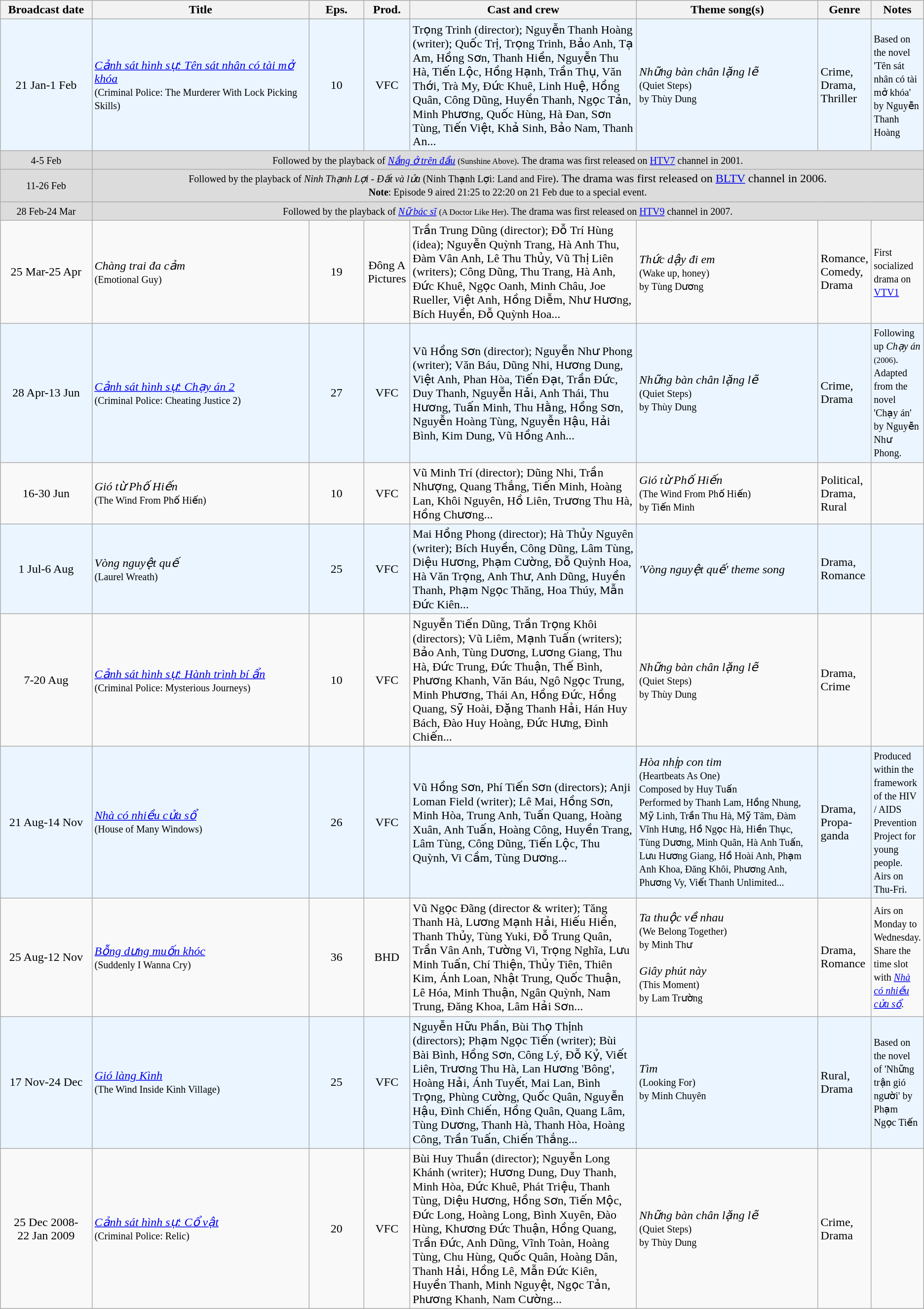<table class="wikitable sortable">
<tr>
<th style="width:10%;">Broadcast date</th>
<th style="width:24%;">Title</th>
<th style="width:6%;">Eps.</th>
<th style="width:5%;">Prod.</th>
<th style="width:25%;">Cast and crew</th>
<th style="width:20%;">Theme song(s)</th>
<th style="width:5%;">Genre</th>
<th style="width:5%;">Notes</th>
</tr>
<tr ---- bgcolor="#ebf5ff">
<td style="text-align:center;">21 Jan-1 Feb <br></td>
<td><em><a href='#'>Cảnh sát hình sự: Tên sát nhân có tài mở khóa</a></em> <br><small>(Criminal Police: The Murderer With Lock Picking Skills)</small></td>
<td style="text-align:center;">10</td>
<td style="text-align:center;">VFC</td>
<td>Trọng Trinh (director); Nguyễn Thanh Hoàng (writer); Quốc Trị, Trọng Trinh, Bảo Anh, Tạ Am, Hồng Sơn, Thanh Hiền, Nguyễn Thu Hà, Tiến Lộc, Hồng Hạnh, Trần Thụ, Văn Thới, Trà My, Đức Khuê, Linh Huệ, Hồng Quân, Công Dũng, Huyền Thanh, Ngọc Tản, Minh Phương, Quốc Hùng, Hà Đan, Sơn Tùng, Tiến Việt, Khả Sinh, Bảo Nam, Thanh An...</td>
<td><em>Những bàn chân lặng lẽ</em> <br><small>(Quiet Steps)<br>by Thùy Dung</small></td>
<td>Crime, Drama, Thriller</td>
<td><small>Based on the novel 'Tên sát nhân có tài mở khóa' by Nguyễn Thanh Hoàng</small></td>
</tr>
<tr ---- bgcolor="#DCDCDC">
<td style="text-align:center;"><small>4-5 Feb</small></td>
<td colspan="7" align=center><small>Followed by the playback of <em><a href='#'>Nắng ở trên đầu</a></em> <small>(Sunshine Above)</small>. The drama was first released on <a href='#'>HTV7</a> channel in 2001.</small></td>
</tr>
<tr ---- bgcolor="#DCDCDC">
<td style="text-align:center;"><small>11-26 Feb</small></td>
<td colspan="7" align=center><small>Followed by the playback of <em>Ninh Thạnh Lợi - Đất và lửa</em> (Ninh Thạnh Lợi: Land and Fire)</small>. The drama was first released on <a href='#'>BLTV</a> channel in 2006.<br><small><strong>Note</strong>: Episode 9 aired 21:25 to 22:20 on 21 Feb due to a special event.</small></td>
</tr>
<tr ---- bgcolor="#DCDCDC">
<td style="text-align:center;"><small>28 Feb-24 Mar</small></td>
<td colspan="7" align=center><small>Followed by the playback of <em><a href='#'>Nữ bác sĩ</a></em> <small>(A Doctor Like Her)</small>. The drama was first released on <a href='#'>HTV9</a> channel in 2007.</small></td>
</tr>
<tr>
<td style="text-align:center;">25 Mar-25 Apr <br></td>
<td><em>Chàng trai đa cảm</em> <br><small>(Emotional Guy)</small></td>
<td style="text-align:center;">19</td>
<td style="text-align:center;">Đông A Pictures</td>
<td>Trần Trung Dũng (director); Đỗ Trí Hùng (idea); Nguyễn Quỳnh Trang, Hà Anh Thu, Đàm Vân Anh, Lê Thu Thủy, Vũ Thị Liên (writers); Công Dũng, Thu Trang, Hà Anh, Đức Khuê, Ngọc Oanh, Minh Châu, Joe Rueller, Việt Anh, Hồng Diễm, Như Hương, Bích Huyền, Đỗ Quỳnh Hoa...</td>
<td><em>Thức dậy đi em</em> <br><small>(Wake up, honey)</small><br><small>by Tùng Dương</small></td>
<td>Romance, Comedy, Drama</td>
<td><small>First socialized drama on <a href='#'>VTV1</a></small></td>
</tr>
<tr ---- bgcolor="#ebf5ff">
<td style="text-align:center;">28 Apr-13 Jun <br></td>
<td><em><a href='#'>Cảnh sát hình sự: Chạy án 2</a></em> <br><small>(Criminal Police: Cheating Justice 2)</small></td>
<td style="text-align:center;">27</td>
<td style="text-align:center;">VFC</td>
<td>Vũ Hồng Sơn (director); Nguyễn Như Phong (writer); Văn Báu, Dũng Nhi, Hương Dung, Việt Anh, Phan Hòa, Tiến Đạt, Trần Đức, Duy Thanh, Nguyễn Hải, Anh Thái, Thu Hương, Tuấn Minh, Thu Hằng, Hồng Sơn, Nguyễn Hoàng Tùng, Nguyễn Hậu, Hải Bình, Kim Dung, Vũ Hồng Anh...</td>
<td><em>Những bàn chân lặng lẽ</em> <br><small>(Quiet Steps)<br>by Thùy Dung</small></td>
<td>Crime, Drama</td>
<td><small>Following up <em>Chạy án</em> <small>(2006)</small>.<br>Adapted from the novel 'Chạy án' by Nguyễn Như Phong.</small></td>
</tr>
<tr>
<td style="text-align:center;">16-30 Jun <br></td>
<td><em>Gió từ Phố Hiến</em> <br><small>(The Wind From Phố Hiến)</small></td>
<td style="text-align:center;">10</td>
<td style="text-align:center;">VFC</td>
<td>Vũ Minh Trí (director); Dũng Nhi, Trần Nhượng, Quang Thắng, Tiến Minh, Hoàng Lan, Khôi Nguyên, Hồ Liên, Trương Thu Hà, Hồng Chương...</td>
<td><em>Gió từ Phố Hiến</em> <br><small>(The Wind From Phố Hiến)</small><br><small>by Tiến Minh</small></td>
<td>Political, Drama, Rural</td>
<td></td>
</tr>
<tr ---- bgcolor="#ebf5ff">
<td style="text-align:center;">1 Jul-6 Aug <br></td>
<td><em>Vòng nguyệt quế</em> <br><small>(Laurel Wreath)</small></td>
<td style="text-align:center;">25</td>
<td style="text-align:center;">VFC</td>
<td>Mai Hồng Phong (director); Hà Thủy Nguyên (writer); Bích Huyền, Công Dũng, Lâm Tùng, Diệu Hương, Phạm Cường, Đỗ Quỳnh Hoa, Hà Văn Trọng, Anh Thư, Anh Dũng, Huyền Thanh, Phạm Ngọc Thăng, Hoa Thúy, Mẫn Đức Kiên...</td>
<td><em> 'Vòng nguyệt quế' theme song</em></td>
<td>Drama, Romance</td>
<td></td>
</tr>
<tr>
<td style="text-align:center;">7-20 Aug <br></td>
<td><em><a href='#'>Cảnh sát hình sự: Hành trình bí ẩn</a></em> <br><small>(Criminal Police: Mysterious Journeys)</small></td>
<td style="text-align:center;">10</td>
<td style="text-align:center;">VFC</td>
<td>Nguyễn Tiến Dũng, Trần Trọng Khôi (directors); Vũ Liêm, Mạnh Tuấn (writers); Bảo Anh, Tùng Dương, Lương Giang, Thu Hà, Đức Trung, Đức Thuận, Thế Bình, Phương Khanh, Văn Báu, Ngô Ngọc Trung, Minh Phương, Thái An, Hồng Đức, Hồng Quang, Sỹ Hoài, Đặng Thanh Hải, Hán Huy Bách, Đào Huy Hoàng, Đức Hưng, Đình Chiến...</td>
<td><em>Những bàn chân lặng lẽ</em> <br><small>(Quiet Steps)<br>by Thùy Dung</small></td>
<td>Drama, Crime</td>
<td></td>
</tr>
<tr ---- bgcolor="#ebf5ff">
<td style="text-align:center;">21 Aug-14 Nov <br></td>
<td><em><a href='#'>Nhà có nhiều cửa sổ</a></em> <br><small>(House of Many Windows)</small></td>
<td style="text-align:center;">26</td>
<td style="text-align:center;">VFC</td>
<td>Vũ Hồng Sơn, Phí Tiến Sơn (directors); Anji Loman Field (writer); Lê Mai, Hồng Sơn, Minh Hòa, Trung Anh, Tuấn Quang, Hoàng Xuân, Anh Tuấn, Hoàng Công, Huyền Trang, Lâm Tùng, Công Dũng, Tiến Lộc, Thu Quỳnh, Vi Cầm, Tùng Dương...</td>
<td><em>Hòa nhịp con tim</em><br><small>(Heartbeats As One)<br>Composed by Huy Tuấn<br>Performed by Thanh Lam, Hồng Nhung, Mỹ Linh, Trần Thu Hà, Mỹ Tâm, Đàm Vĩnh Hưng, Hồ Ngọc Hà, Hiền Thục, Tùng Dương, Minh Quân, Hà Anh Tuấn, Lưu Hương Giang, Hồ Hoài Anh, Phạm Anh Khoa, Đăng Khôi, Phương Anh, Phương Vy, Viết Thanh Unlimited...</small></td>
<td>Drama, Propa-ganda</td>
<td><small>Produced within the framework of the HIV / AIDS Prevention Project for young people.<br>Airs on Thu-Fri.</small></td>
</tr>
<tr>
<td style="text-align:center;">25 Aug-12 Nov <br></td>
<td><em><a href='#'>Bỗng dưng muốn khóc</a></em> <br><small>(Suddenly I Wanna Cry)</small></td>
<td style="text-align:center;">36</td>
<td style="text-align:center;">BHD</td>
<td>Vũ Ngọc Đãng (director & writer); Tăng Thanh Hà, Lương Mạnh Hải, Hiếu Hiền, Thanh Thủy, Tùng Yuki, Đỗ Trung Quân, Trần Vân Anh, Tường Vi, Trọng Nghĩa, Lưu Minh Tuấn, Chí Thiện, Thủy Tiên, Thiên Kim, Ánh Loan, Nhật Trung, Quốc Thuận, Lê Hóa, Minh Thuận, Ngân Quỳnh, Nam Trung, Đăng Khoa, Lâm Hải Sơn...</td>
<td><em>Ta thuộc về nhau</em> <br><small>(We Belong Together)<br>by Minh Thư</small><br><br><em>Giây phút này</em> <br><small>(This Moment)<br>by Lam Trường</small></td>
<td>Drama, Romance</td>
<td><small>Airs on Monday to Wednesday.<br>Share the time slot with <em><a href='#'>Nhà có nhiều cửa sổ</a></em>.</small></td>
</tr>
<tr ---- bgcolor="#ebf5ff">
<td style="text-align:center;">17 Nov-24 Dec <br></td>
<td><em><a href='#'>Gió làng Kình</a></em> <br><small>(The Wind Inside Kình Village)</small></td>
<td style="text-align:center;">25</td>
<td style="text-align:center;">VFC</td>
<td>Nguyễn Hữu Phần, Bùi Thọ Thịnh (directors); Phạm Ngọc Tiến (writer); Bùi Bài Bình, Hồng Sơn, Công Lý, Đỗ Kỷ, Viết Liên, Trương Thu Hà, Lan Hương 'Bông', Hoàng Hải, Ánh Tuyết, Mai Lan, Bình Trọng, Phùng Cường, Quốc Quân, Nguyễn Hậu, Đình Chiến, Hồng Quân, Quang Lâm, Tùng Dương, Thanh Hà, Thanh Hòa, Hoàng Công, Trần Tuấn, Chiến Thắng...</td>
<td><em>Tìm</em> <br><small>(Looking For)</small><br><small>by Minh Chuyên</small></td>
<td>Rural, Drama</td>
<td><small>Based on the novel of 'Những trận gió người' by Phạm Ngọc Tiến</small></td>
</tr>
<tr>
<td style="text-align:center;">25 Dec 2008-<br>22 Jan 2009 <br></td>
<td><em><a href='#'>Cảnh sát hình sự: Cổ vật</a></em> <br><small>(Criminal Police: Relic)</small></td>
<td style="text-align:center;">20</td>
<td style="text-align:center;">VFC</td>
<td>Bùi Huy Thuần (director); Nguyễn Long Khánh (writer); Hương Dung, Duy Thanh, Minh Hòa, Đức Khuê, Phát Triệu, Thanh Tùng, Diệu Hương, Hồng Sơn, Tiến Mộc, Đức Long, Hoàng Long, Bình Xuyên, Đào Hùng, Khương Đức Thuận, Hồng Quang, Trần Đức, Anh Dũng, Vĩnh Toàn, Hoàng Tùng, Chu Hùng, Quốc Quân, Hoàng Dân, Thanh Hải, Hồng Lê, Mẫn Đức Kiên, Huyền Thanh, Minh Nguyệt, Ngọc Tản, Phương Khanh, Nam Cường...</td>
<td><em>Những bàn chân lặng lẽ</em> <br><small>(Quiet Steps)<br>by Thùy Dung</small></td>
<td>Crime, Drama</td>
<td></td>
</tr>
</table>
